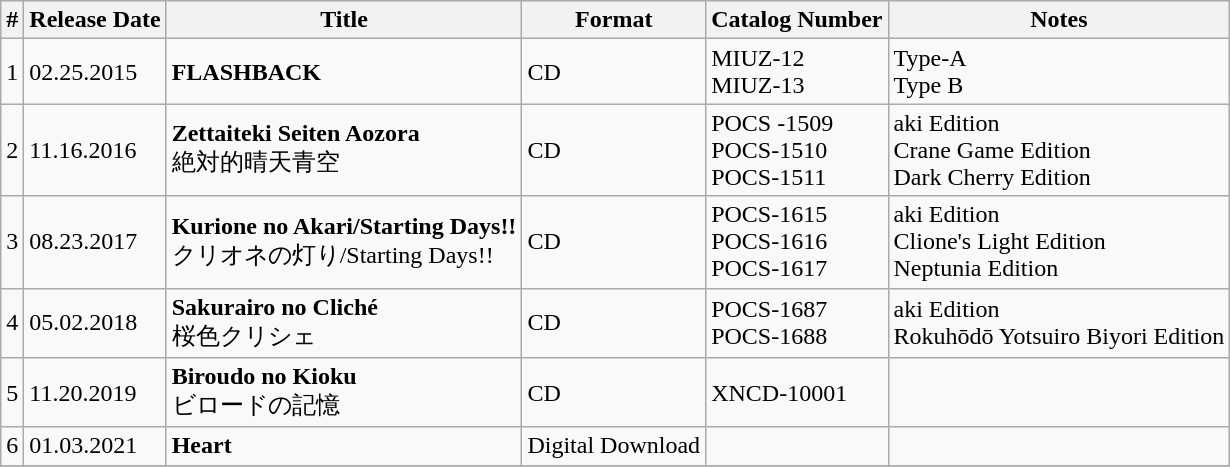<table class="wikitable">
<tr>
<th>#</th>
<th>Release Date</th>
<th>Title</th>
<th>Format</th>
<th>Catalog Number</th>
<th>Notes</th>
</tr>
<tr>
<td>1</td>
<td>02.25.2015</td>
<td><strong>FLASHBACK</strong></td>
<td>CD</td>
<td>MIUZ-12 <br> MIUZ-13</td>
<td>Type-A <br> Type B</td>
</tr>
<tr>
<td>2</td>
<td>11.16.2016</td>
<td><strong>Zettaiteki Seiten Aozora</strong> <br> 絶対的晴天青空</td>
<td>CD</td>
<td>POCS -1509 <br> POCS-1510 <br> POCS-1511</td>
<td>aki Edition <br> Crane Game Edition <br> Dark Cherry Edition</td>
</tr>
<tr>
<td>3</td>
<td>08.23.2017</td>
<td><strong>Kurione no Akari/Starting Days!!</strong> <br> クリオネの灯り/Starting Days!!</td>
<td>CD</td>
<td>POCS-1615 <br> POCS-1616 <br> POCS-1617</td>
<td>aki Edition <br> Clione's Light Edition <br> Neptunia Edition <br></td>
</tr>
<tr>
<td>4</td>
<td>05.02.2018</td>
<td><strong>Sakurairo no Cliché</strong> <br> 桜色クリシェ</td>
<td>CD</td>
<td>POCS-1687 <br> POCS-1688</td>
<td>aki Edition <br> Rokuhōdō Yotsuiro Biyori Edition</td>
</tr>
<tr>
<td>5</td>
<td>11.20.2019</td>
<td><strong>Biroudo no Kioku</strong> <br> ビロードの記憶</td>
<td>CD</td>
<td>XNCD-10001</td>
<td></td>
</tr>
<tr>
<td>6</td>
<td>01.03.2021</td>
<td><strong>Heart</strong></td>
<td>Digital Download</td>
<td></td>
<td></td>
</tr>
<tr>
</tr>
</table>
